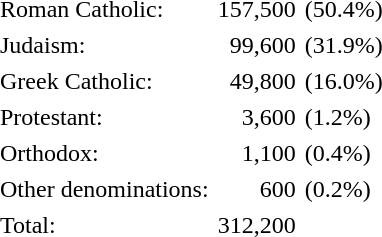<table cellpadding=2 style="background:transparent;">
<tr>
<td>Roman Catholic:</td>
<td style="text-align:right">157,500</td>
<td>(50.4%)</td>
</tr>
<tr>
<td>Judaism:</td>
<td style="text-align:right">99,600</td>
<td>(31.9%)</td>
</tr>
<tr>
<td>Greek Catholic:</td>
<td style="text-align:right">49,800</td>
<td>(16.0%)</td>
</tr>
<tr>
<td>Protestant:</td>
<td style="text-align:right">3,600</td>
<td>(1.2%)</td>
</tr>
<tr>
<td>Orthodox:</td>
<td style="text-align:right">1,100</td>
<td>(0.4%)</td>
</tr>
<tr>
<td>Other denominations:</td>
<td style="text-align:right">600</td>
<td>(0.2%)</td>
</tr>
<tr>
<td>Total:</td>
<td style="text-align:right">312,200</td>
</tr>
</table>
